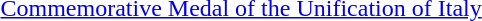<table>
<tr>
<td rowspan=2 style="width:60px; vertical-align:top;"></td>
<td><a href='#'>Commemorative Medal of the Unification of Italy</a></td>
</tr>
<tr>
<td></td>
</tr>
</table>
